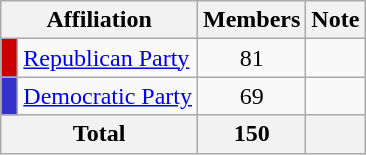<table class="wikitable">
<tr>
<th colspan="2" align="center" valign="bottom">Affiliation</th>
<th valign="bottom">Members</th>
<th valign="bottom">Note</th>
</tr>
<tr>
<td bgcolor="#CC0000"> </td>
<td><a href='#'>Republican Party</a></td>
<td align="center">81</td>
<td></td>
</tr>
<tr>
<td bgcolor="#3333CC"> </td>
<td><a href='#'>Democratic Party</a></td>
<td align="center">69</td>
<td></td>
</tr>
<tr>
<th colspan="2" align="center"><strong>Total</strong></th>
<th align="center"><strong>150</strong></th>
<th></th>
</tr>
</table>
